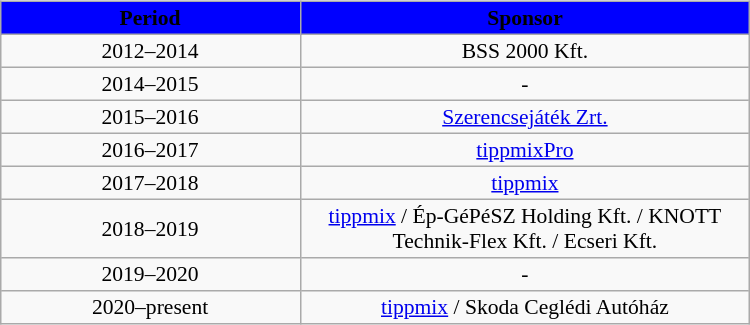<table width=50% align="center">
<tr>
<td valign=top width=60%><br><table align=center border=1 width=80% cellpadding="2" cellspacing="0" style="background: #f9f9f9; border: 1px #aaa solid; border-collapse: collapse; font-size: 90%; text-align: center">
<tr align=center bgcolor=blue style=“color:black;">
<th width=40%><span>Period</span></th>
<th width=60%><span>Sponsor</span></th>
</tr>
<tr>
<td align=center>2012–2014</td>
<td>BSS 2000 Kft.</td>
</tr>
<tr>
<td align=center>2014–2015</td>
<td>-</td>
</tr>
<tr>
<td align=center>2015–2016</td>
<td><a href='#'>Szerencsejáték Zrt.</a></td>
</tr>
<tr>
<td align=center>2016–2017</td>
<td><a href='#'>tippmixPro</a></td>
</tr>
<tr>
<td align=center>2017–2018</td>
<td><a href='#'>tippmix</a></td>
</tr>
<tr>
<td align=center>2018–2019</td>
<td><a href='#'>tippmix</a> / Ép-GéPéSZ Holding Kft. / KNOTT Technik-Flex Kft. / Ecseri Kft.</td>
</tr>
<tr>
<td align=center>2019–2020</td>
<td>-</td>
</tr>
<tr>
<td align=center>2020–present</td>
<td><a href='#'>tippmix</a> / Skoda Ceglédi Autóház</td>
</tr>
</table>
</td>
</tr>
</table>
